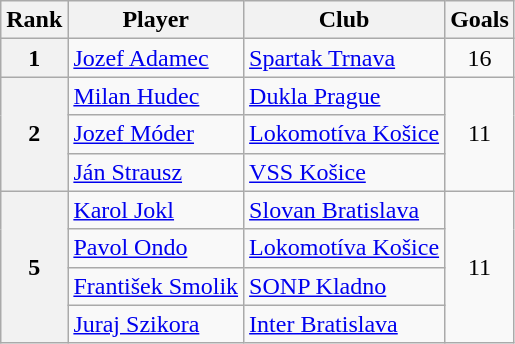<table class="wikitable" style="text-align:center">
<tr>
<th>Rank</th>
<th>Player</th>
<th>Club</th>
<th>Goals</th>
</tr>
<tr>
<th>1</th>
<td align="left"> <a href='#'>Jozef Adamec</a></td>
<td align="left"><a href='#'>Spartak Trnava</a></td>
<td>16</td>
</tr>
<tr>
<th rowspan="3">2</th>
<td align="left"> <a href='#'>Milan Hudec</a></td>
<td align="left"><a href='#'>Dukla Prague</a></td>
<td rowspan="3">11</td>
</tr>
<tr>
<td align="left"> <a href='#'>Jozef Móder</a></td>
<td align="left"><a href='#'>Lokomotíva Košice</a></td>
</tr>
<tr>
<td align="left"> <a href='#'>Ján Strausz</a></td>
<td align="left"><a href='#'>VSS Košice</a></td>
</tr>
<tr>
<th rowspan="4">5</th>
<td align="left"> <a href='#'>Karol Jokl</a></td>
<td align="left"><a href='#'>Slovan Bratislava</a></td>
<td rowspan="4">11</td>
</tr>
<tr>
<td align="left"> <a href='#'>Pavol Ondo</a></td>
<td align="left"><a href='#'>Lokomotíva Košice</a></td>
</tr>
<tr>
<td align="left"> <a href='#'>František Smolik</a></td>
<td align="left"><a href='#'>SONP Kladno</a></td>
</tr>
<tr>
<td align="left"> <a href='#'>Juraj Szikora</a></td>
<td align="left"><a href='#'>Inter Bratislava</a></td>
</tr>
</table>
